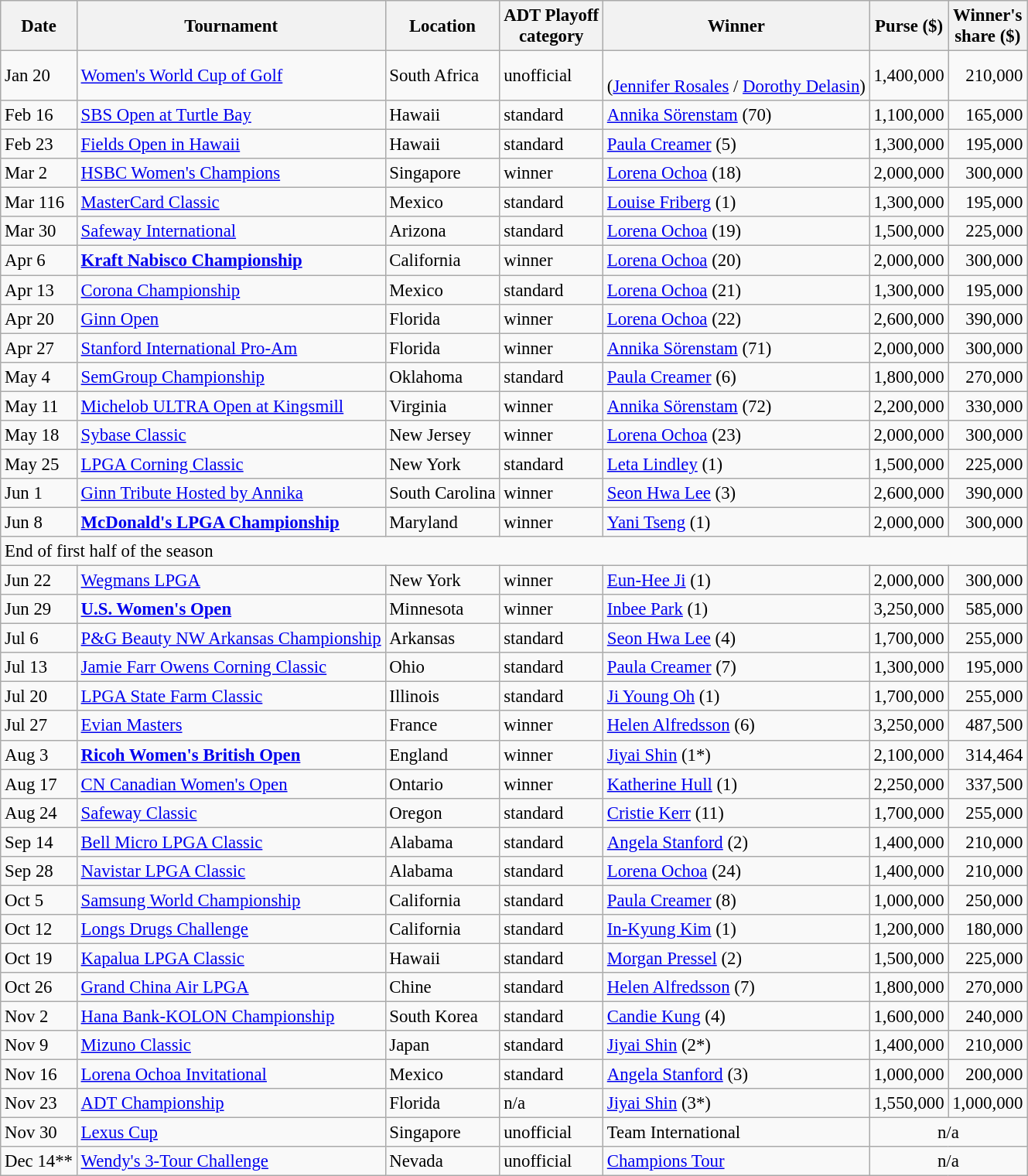<table class="wikitable sortable" style="font-size:95%;">
<tr>
<th>Date</th>
<th>Tournament</th>
<th>Location</th>
<th>ADT Playoff <br>category</th>
<th>Winner</th>
<th>Purse ($)</th>
<th>Winner's<br>share ($)</th>
</tr>
<tr>
<td>Jan 20</td>
<td><a href='#'>Women's World Cup of Golf</a></td>
<td>South Africa</td>
<td>unofficial</td>
<td><br>(<a href='#'>Jennifer Rosales</a> / <a href='#'>Dorothy Delasin</a>)</td>
<td align=center>1,400,000</td>
<td align=right>210,000</td>
</tr>
<tr>
<td>Feb 16</td>
<td><a href='#'>SBS Open at Turtle Bay</a></td>
<td>Hawaii</td>
<td>standard</td>
<td> <a href='#'>Annika Sörenstam</a> (70)</td>
<td align=center>1,100,000</td>
<td align=right>165,000</td>
</tr>
<tr>
<td>Feb 23</td>
<td><a href='#'>Fields Open in Hawaii</a></td>
<td>Hawaii</td>
<td>standard</td>
<td> <a href='#'>Paula Creamer</a> (5)</td>
<td align=center>1,300,000</td>
<td align=right>195,000</td>
</tr>
<tr>
<td>Mar 2</td>
<td><a href='#'>HSBC Women's Champions</a></td>
<td>Singapore</td>
<td>winner</td>
<td> <a href='#'>Lorena Ochoa</a> (18)</td>
<td align=center>2,000,000</td>
<td align=right>300,000</td>
</tr>
<tr>
<td>Mar 116</td>
<td><a href='#'>MasterCard Classic</a></td>
<td>Mexico</td>
<td>standard</td>
<td> <a href='#'>Louise Friberg</a> (1)</td>
<td align=center>1,300,000</td>
<td align=right>195,000</td>
</tr>
<tr>
<td>Mar 30</td>
<td><a href='#'>Safeway International</a></td>
<td>Arizona</td>
<td>standard</td>
<td> <a href='#'>Lorena Ochoa</a> (19)</td>
<td align=center>1,500,000</td>
<td align=right>225,000</td>
</tr>
<tr>
<td>Apr 6</td>
<td><strong><a href='#'>Kraft Nabisco Championship</a></strong></td>
<td>California</td>
<td>winner</td>
<td> <a href='#'>Lorena Ochoa</a> (20)</td>
<td align=center>2,000,000</td>
<td align=right>300,000</td>
</tr>
<tr>
<td>Apr 13</td>
<td><a href='#'>Corona Championship</a></td>
<td>Mexico</td>
<td>standard</td>
<td> <a href='#'>Lorena Ochoa</a> (21)</td>
<td align=center>1,300,000</td>
<td align=right>195,000</td>
</tr>
<tr>
<td>Apr 20</td>
<td><a href='#'>Ginn Open</a></td>
<td>Florida</td>
<td>winner</td>
<td> <a href='#'>Lorena Ochoa</a> (22)</td>
<td align=center>2,600,000</td>
<td align=right>390,000</td>
</tr>
<tr>
<td>Apr 27</td>
<td><a href='#'>Stanford International Pro-Am</a></td>
<td>Florida</td>
<td>winner</td>
<td> <a href='#'>Annika Sörenstam</a> (71)</td>
<td align=center>2,000,000</td>
<td align=right>300,000</td>
</tr>
<tr>
<td>May 4</td>
<td><a href='#'>SemGroup Championship</a></td>
<td>Oklahoma</td>
<td>standard</td>
<td> <a href='#'>Paula Creamer</a> (6)</td>
<td align=center>1,800,000</td>
<td align=right>270,000</td>
</tr>
<tr>
<td>May 11</td>
<td><a href='#'>Michelob ULTRA Open at Kingsmill</a></td>
<td>Virginia</td>
<td>winner</td>
<td> <a href='#'>Annika Sörenstam</a> (72)</td>
<td align=center>2,200,000</td>
<td align=right>330,000</td>
</tr>
<tr>
<td>May 18</td>
<td><a href='#'>Sybase Classic</a></td>
<td>New Jersey</td>
<td>winner</td>
<td> <a href='#'>Lorena Ochoa</a> (23)</td>
<td align=center>2,000,000</td>
<td align=right>300,000</td>
</tr>
<tr>
<td>May 25</td>
<td><a href='#'>LPGA Corning Classic</a></td>
<td>New York</td>
<td>standard</td>
<td> <a href='#'>Leta Lindley</a> (1)</td>
<td align=center>1,500,000</td>
<td align=right>225,000</td>
</tr>
<tr>
<td>Jun 1</td>
<td><a href='#'>Ginn Tribute Hosted by Annika</a></td>
<td>South Carolina</td>
<td>winner</td>
<td> <a href='#'>Seon Hwa Lee</a> (3)</td>
<td align=center>2,600,000</td>
<td align=right>390,000</td>
</tr>
<tr>
<td>Jun 8</td>
<td><strong><a href='#'>McDonald's LPGA Championship</a></strong></td>
<td>Maryland</td>
<td>winner</td>
<td> <a href='#'>Yani Tseng</a> (1)</td>
<td align=center>2,000,000</td>
<td align=right>300,000</td>
</tr>
<tr>
<td colspan="7">End of first half of the season</td>
</tr>
<tr>
<td>Jun 22</td>
<td><a href='#'>Wegmans LPGA</a></td>
<td>New York</td>
<td>winner</td>
<td> <a href='#'>Eun-Hee Ji</a> (1)</td>
<td align=center>2,000,000</td>
<td align=right>300,000</td>
</tr>
<tr>
<td>Jun 29</td>
<td><strong><a href='#'>U.S. Women's Open</a></strong></td>
<td>Minnesota</td>
<td>winner</td>
<td> <a href='#'>Inbee Park</a> (1)</td>
<td align=center>3,250,000</td>
<td align=right>585,000</td>
</tr>
<tr>
<td>Jul 6</td>
<td><a href='#'>P&G Beauty NW Arkansas Championship</a></td>
<td>Arkansas</td>
<td>standard</td>
<td> <a href='#'>Seon Hwa Lee</a> (4)</td>
<td align=center>1,700,000</td>
<td align=right>255,000</td>
</tr>
<tr>
<td>Jul 13</td>
<td><a href='#'>Jamie Farr Owens Corning Classic</a></td>
<td>Ohio</td>
<td>standard</td>
<td> <a href='#'>Paula Creamer</a> (7)</td>
<td align=center>1,300,000</td>
<td align=right>195,000</td>
</tr>
<tr>
<td>Jul 20</td>
<td><a href='#'>LPGA State Farm Classic</a></td>
<td>Illinois</td>
<td>standard</td>
<td> <a href='#'>Ji Young Oh</a> (1)</td>
<td align=center>1,700,000</td>
<td align=right>255,000</td>
</tr>
<tr>
<td>Jul 27</td>
<td><a href='#'>Evian Masters</a></td>
<td>France</td>
<td>winner</td>
<td> <a href='#'>Helen Alfredsson</a> (6)</td>
<td align=center>3,250,000</td>
<td align=right>487,500</td>
</tr>
<tr>
<td>Aug 3</td>
<td><strong><a href='#'>Ricoh Women's British Open</a></strong></td>
<td>England</td>
<td>winner</td>
<td> <a href='#'>Jiyai Shin</a> (1*)</td>
<td align=center>2,100,000</td>
<td align=right>314,464</td>
</tr>
<tr>
<td>Aug 17</td>
<td><a href='#'>CN Canadian Women's Open</a></td>
<td>Ontario</td>
<td>winner</td>
<td> <a href='#'>Katherine Hull</a> (1)</td>
<td align=center>2,250,000</td>
<td align=right>337,500</td>
</tr>
<tr>
<td>Aug 24</td>
<td><a href='#'>Safeway Classic</a></td>
<td>Oregon</td>
<td>standard</td>
<td> <a href='#'>Cristie Kerr</a> (11)</td>
<td align=center>1,700,000</td>
<td align=right>255,000</td>
</tr>
<tr>
<td>Sep 14</td>
<td><a href='#'>Bell Micro LPGA Classic</a></td>
<td>Alabama</td>
<td>standard</td>
<td> <a href='#'>Angela Stanford</a> (2)</td>
<td align=center>1,400,000</td>
<td align=right>210,000</td>
</tr>
<tr>
<td>Sep 28</td>
<td><a href='#'>Navistar LPGA Classic</a></td>
<td>Alabama</td>
<td>standard</td>
<td> <a href='#'>Lorena Ochoa</a> (24)</td>
<td align=center>1,400,000</td>
<td align=right>210,000</td>
</tr>
<tr>
<td>Oct 5</td>
<td><a href='#'>Samsung World Championship</a></td>
<td>California</td>
<td>standard</td>
<td> <a href='#'>Paula Creamer</a> (8)</td>
<td align=center>1,000,000</td>
<td align=right>250,000</td>
</tr>
<tr>
<td>Oct 12</td>
<td><a href='#'>Longs Drugs Challenge</a></td>
<td>California</td>
<td>standard</td>
<td> <a href='#'>In-Kyung Kim</a> (1)</td>
<td align=center>1,200,000</td>
<td align=right>180,000</td>
</tr>
<tr>
<td>Oct 19</td>
<td><a href='#'>Kapalua LPGA Classic</a></td>
<td>Hawaii</td>
<td>standard</td>
<td> <a href='#'>Morgan Pressel</a> (2)</td>
<td align=center>1,500,000</td>
<td align=right>225,000</td>
</tr>
<tr>
<td>Oct 26</td>
<td><a href='#'>Grand China Air LPGA</a></td>
<td>Chine</td>
<td>standard</td>
<td> <a href='#'>Helen Alfredsson</a> (7)</td>
<td align=center>1,800,000</td>
<td align=right>270,000</td>
</tr>
<tr>
<td>Nov 2</td>
<td><a href='#'>Hana Bank-KOLON Championship</a></td>
<td>South Korea</td>
<td>standard</td>
<td> <a href='#'>Candie Kung</a> (4)</td>
<td align=center>1,600,000</td>
<td align=right>240,000</td>
</tr>
<tr>
<td>Nov 9</td>
<td><a href='#'>Mizuno Classic</a></td>
<td>Japan</td>
<td>standard</td>
<td> <a href='#'>Jiyai Shin</a> (2*)</td>
<td align=center>1,400,000</td>
<td align=right>210,000</td>
</tr>
<tr>
<td>Nov 16</td>
<td><a href='#'>Lorena Ochoa Invitational</a></td>
<td>Mexico</td>
<td>standard</td>
<td> <a href='#'>Angela Stanford</a> (3)</td>
<td align=center>1,000,000</td>
<td align=right>200,000</td>
</tr>
<tr>
<td>Nov 23</td>
<td><a href='#'>ADT Championship</a></td>
<td>Florida</td>
<td>n/a</td>
<td> <a href='#'>Jiyai Shin</a> (3*)</td>
<td align=center>1,550,000</td>
<td align=right>1,000,000</td>
</tr>
<tr>
<td>Nov 30</td>
<td><a href='#'>Lexus Cup</a></td>
<td>Singapore</td>
<td>unofficial</td>
<td>Team International</td>
<td colspan=2 align=center>n/a</td>
</tr>
<tr>
<td>Dec 14**</td>
<td><a href='#'>Wendy's 3-Tour Challenge</a></td>
<td>Nevada</td>
<td>unofficial</td>
<td><a href='#'>Champions Tour</a></td>
<td colspan=2 align=center>n/a</td>
</tr>
</table>
